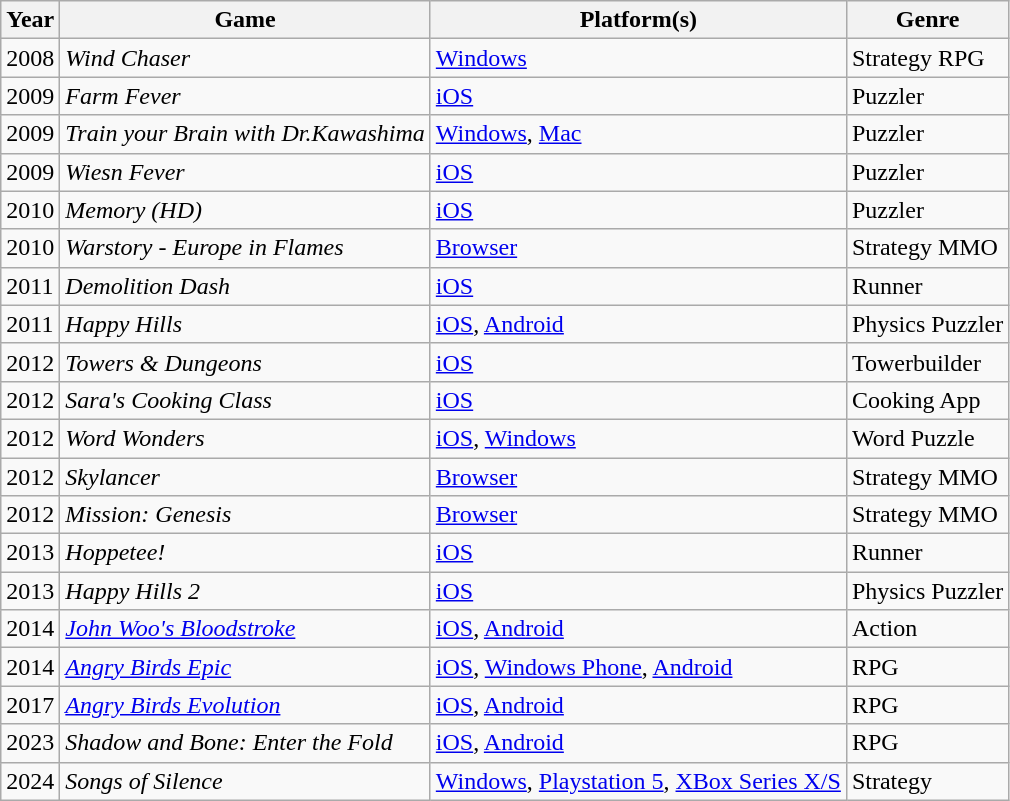<table class="wikitable sortable">
<tr>
<th>Year</th>
<th>Game</th>
<th>Platform(s)</th>
<th>Genre</th>
</tr>
<tr>
<td>2008</td>
<td><em>Wind Chaser</em></td>
<td><a href='#'>Windows</a></td>
<td>Strategy RPG</td>
</tr>
<tr>
<td>2009</td>
<td><em>Farm Fever</em></td>
<td><a href='#'>iOS</a></td>
<td>Puzzler</td>
</tr>
<tr>
<td>2009</td>
<td><em>Train your Brain with Dr.Kawashima</em></td>
<td><a href='#'>Windows</a>, <a href='#'>Mac</a></td>
<td>Puzzler</td>
</tr>
<tr>
<td>2009</td>
<td><em>Wiesn Fever</em></td>
<td><a href='#'>iOS</a></td>
<td>Puzzler</td>
</tr>
<tr>
<td>2010</td>
<td><em>Memory (HD)</em></td>
<td><a href='#'>iOS</a></td>
<td>Puzzler</td>
</tr>
<tr>
<td>2010</td>
<td><em>Warstory - Europe in Flames</em></td>
<td><a href='#'>Browser</a></td>
<td>Strategy MMO</td>
</tr>
<tr>
<td>2011</td>
<td><em>Demolition Dash</em></td>
<td><a href='#'>iOS</a></td>
<td>Runner</td>
</tr>
<tr>
<td>2011</td>
<td><em>Happy Hills</em></td>
<td><a href='#'>iOS</a>, <a href='#'>Android</a></td>
<td>Physics Puzzler</td>
</tr>
<tr>
<td>2012</td>
<td><em>Towers & Dungeons</em></td>
<td><a href='#'>iOS</a></td>
<td>Towerbuilder</td>
</tr>
<tr>
<td>2012</td>
<td><em>Sara's Cooking Class</em></td>
<td><a href='#'>iOS</a></td>
<td>Cooking App</td>
</tr>
<tr>
<td>2012</td>
<td><em>Word Wonders</em></td>
<td><a href='#'>iOS</a>, <a href='#'>Windows</a></td>
<td>Word Puzzle</td>
</tr>
<tr>
<td>2012</td>
<td><em>Skylancer</em></td>
<td><a href='#'>Browser</a></td>
<td>Strategy MMO</td>
</tr>
<tr>
<td>2012</td>
<td><em>Mission: Genesis</em></td>
<td><a href='#'>Browser</a></td>
<td>Strategy MMO</td>
</tr>
<tr>
<td>2013</td>
<td><em>Hoppetee!</em></td>
<td><a href='#'>iOS</a></td>
<td>Runner</td>
</tr>
<tr>
<td>2013</td>
<td><em>Happy Hills 2</em></td>
<td><a href='#'>iOS</a></td>
<td>Physics Puzzler</td>
</tr>
<tr>
<td>2014</td>
<td><em><a href='#'>John Woo's Bloodstroke</a></em></td>
<td><a href='#'>iOS</a>, <a href='#'>Android</a></td>
<td>Action</td>
</tr>
<tr>
<td>2014</td>
<td><em><a href='#'>Angry Birds Epic</a></em></td>
<td><a href='#'>iOS</a>, <a href='#'>Windows Phone</a>, <a href='#'>Android</a></td>
<td>RPG</td>
</tr>
<tr>
<td>2017</td>
<td><em><a href='#'>Angry Birds Evolution</a></em></td>
<td><a href='#'>iOS</a>, <a href='#'>Android</a></td>
<td>RPG</td>
</tr>
<tr>
<td>2023</td>
<td><em>Shadow and Bone: Enter the Fold</em></td>
<td><a href='#'>iOS</a>, <a href='#'>Android</a></td>
<td>RPG</td>
</tr>
<tr>
<td>2024</td>
<td><em>Songs of Silence</em></td>
<td><a href='#'>Windows</a>, <a href='#'>Playstation 5</a>, <a href='#'>XBox Series X/S</a></td>
<td>Strategy</td>
</tr>
</table>
